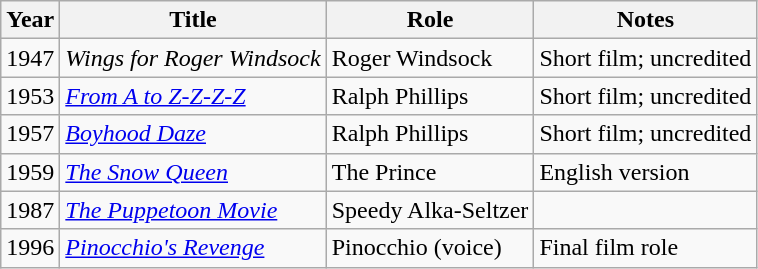<table class="wikitable sortable">
<tr>
<th>Year</th>
<th>Title</th>
<th>Role</th>
<th>Notes</th>
</tr>
<tr>
<td>1947</td>
<td><em>Wings for Roger Windsock</em></td>
<td>Roger Windsock</td>
<td>Short film; uncredited</td>
</tr>
<tr>
<td>1953</td>
<td><em><a href='#'>From A to Z-Z-Z-Z</a></em></td>
<td>Ralph Phillips</td>
<td>Short film; uncredited</td>
</tr>
<tr>
<td>1957</td>
<td><em><a href='#'>Boyhood Daze</a></em></td>
<td>Ralph Phillips</td>
<td>Short film; uncredited</td>
</tr>
<tr>
<td>1959</td>
<td><em><a href='#'>The Snow Queen</a></em></td>
<td>The Prince</td>
<td>English version</td>
</tr>
<tr>
<td>1987</td>
<td><em><a href='#'>The Puppetoon Movie</a></em></td>
<td>Speedy Alka-Seltzer</td>
<td></td>
</tr>
<tr>
<td>1996</td>
<td><em><a href='#'>Pinocchio's Revenge</a></em></td>
<td>Pinocchio (voice)</td>
<td>Final film role</td>
</tr>
</table>
